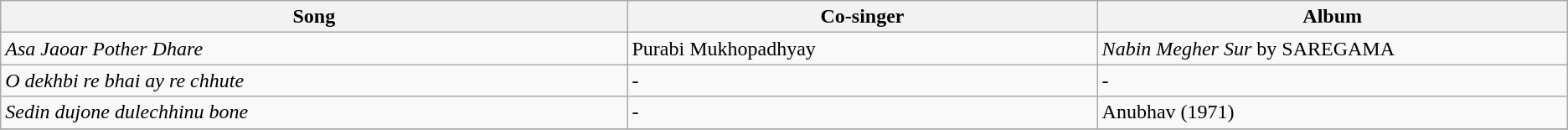<table class="sortable wikitable">
<tr>
<th width="20%">Song</th>
<th width="15%">Co-singer</th>
<th width="15%">Album</th>
</tr>
<tr>
<td><em>Asa Jaoar Pother Dhare</em></td>
<td>Purabi Mukhopadhyay</td>
<td><em>Nabin Megher Sur</em> by SAREGAMA</td>
</tr>
<tr>
<td><em>O dekhbi re bhai ay re chhute</em></td>
<td>-</td>
<td>-</td>
</tr>
<tr>
<td><em>Sedin dujone dulechhinu bone</em></td>
<td>-</td>
<td>Anubhav (1971)</td>
</tr>
<tr>
</tr>
</table>
